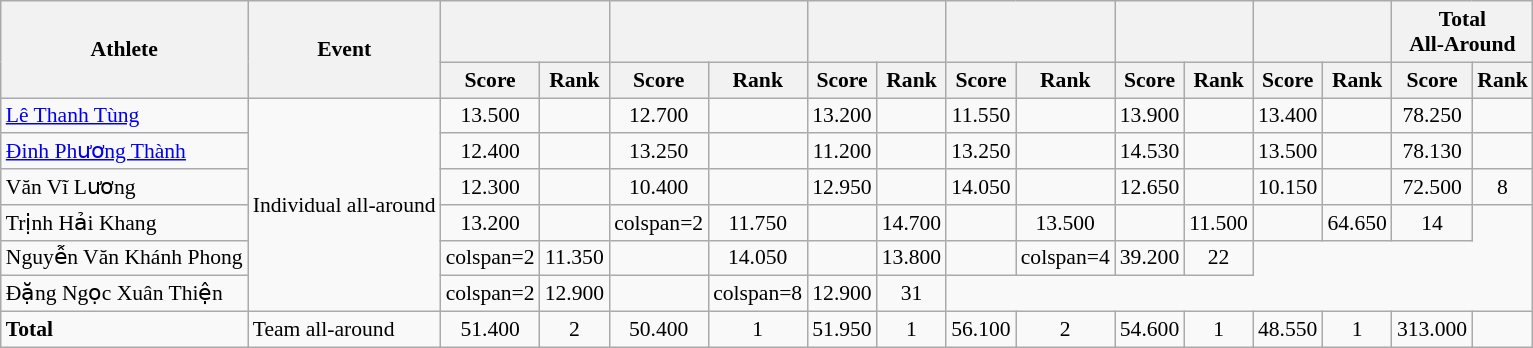<table class="wikitable" style="font-size:90%">
<tr>
<th rowspan=2>Athlete</th>
<th rowspan=2>Event</th>
<th colspan=2></th>
<th colspan=2></th>
<th colspan=2></th>
<th colspan=2></th>
<th colspan=2></th>
<th colspan=2></th>
<th colspan=2>Total<br>All-Around</th>
</tr>
<tr>
<th>Score</th>
<th>Rank</th>
<th>Score</th>
<th>Rank</th>
<th>Score</th>
<th>Rank</th>
<th>Score</th>
<th>Rank</th>
<th>Score</th>
<th>Rank</th>
<th>Score</th>
<th>Rank</th>
<th>Score</th>
<th>Rank</th>
</tr>
<tr>
<td><a href='#'>Lê Thanh Tùng</a></td>
<td rowspan=6>Individual all-around</td>
<td align=center>13.500</td>
<td align=center></td>
<td align=center>12.700</td>
<td align=center></td>
<td align=center>13.200</td>
<td align=center></td>
<td align=center>11.550</td>
<td align=center></td>
<td align=center>13.900</td>
<td align=center></td>
<td align=center>13.400</td>
<td align=center></td>
<td align=center>78.250</td>
<td align=center></td>
</tr>
<tr>
<td><a href='#'>Đinh Phương Thành</a></td>
<td align=center>12.400</td>
<td align=center></td>
<td align=center>13.250</td>
<td align=center></td>
<td align=center>11.200</td>
<td align=center></td>
<td align=center>13.250</td>
<td align=center></td>
<td align=center>14.530</td>
<td align=center></td>
<td align=center>13.500</td>
<td align=center></td>
<td align=center>78.130</td>
<td align=center></td>
</tr>
<tr>
<td>Văn Vĩ Lương</td>
<td align=center>12.300</td>
<td align=center></td>
<td align=center>10.400</td>
<td align=center></td>
<td align=center>12.950</td>
<td align=center></td>
<td align=center>14.050</td>
<td align=center></td>
<td align=center>12.650</td>
<td align=center></td>
<td align=center>10.150</td>
<td align=center></td>
<td align=center>72.500</td>
<td align=center>8</td>
</tr>
<tr>
<td>Trịnh Hải Khang</td>
<td align=center>13.200</td>
<td align=center></td>
<td>colspan=2 </td>
<td align=center>11.750</td>
<td align=center></td>
<td align=center>14.700</td>
<td align=center></td>
<td align=center>13.500</td>
<td align=center></td>
<td align=center>11.500</td>
<td align=center></td>
<td align=center>64.650</td>
<td align=center>14</td>
</tr>
<tr>
<td>Nguyễn Văn Khánh Phong</td>
<td>colspan=2 </td>
<td align=center>11.350</td>
<td align=center></td>
<td align=center>14.050</td>
<td align=center></td>
<td align=center>13.800</td>
<td align=center></td>
<td>colspan=4 </td>
<td align=center>39.200</td>
<td align=center>22</td>
</tr>
<tr>
<td>Đặng Ngọc Xuân Thiện</td>
<td>colspan=2 </td>
<td align=center>12.900</td>
<td align=center></td>
<td>colspan=8 </td>
<td align=center>12.900</td>
<td align=center>31</td>
</tr>
<tr>
<td><strong>Total</strong></td>
<td>Team all-around</td>
<td align=center>51.400</td>
<td align=center>2</td>
<td align=center>50.400</td>
<td align=center>1</td>
<td align=center>51.950</td>
<td align=center>1</td>
<td align=center>56.100</td>
<td align=center>2</td>
<td align=center>54.600</td>
<td align=center>1</td>
<td align=center>48.550</td>
<td align=center>1</td>
<td align=center>313.000</td>
<td align=center></td>
</tr>
</table>
